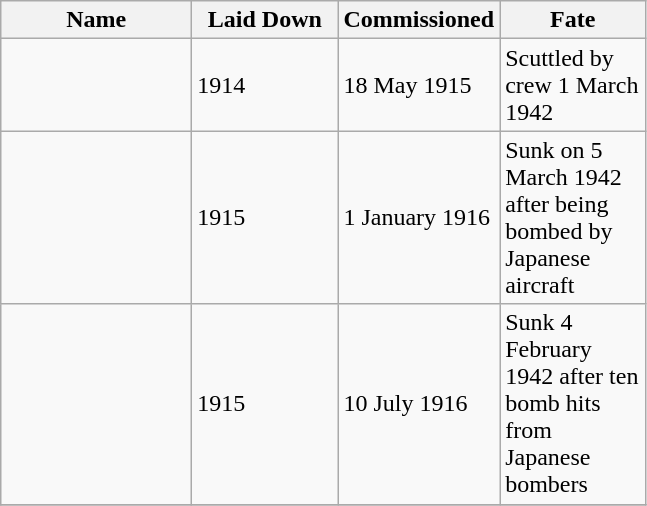<table class="wikitable">
<tr>
<th width="120">Name</th>
<th width="90">Laid Down</th>
<th width="90">Commissioned</th>
<th width="90">Fate</th>
</tr>
<tr>
<td></td>
<td>1914</td>
<td>18 May 1915</td>
<td>Scuttled by crew 1 March 1942</td>
</tr>
<tr>
<td></td>
<td>1915</td>
<td>1 January 1916</td>
<td>Sunk on 5 March 1942 after being bombed by Japanese aircraft</td>
</tr>
<tr>
<td></td>
<td>1915</td>
<td>10 July 1916</td>
<td>Sunk 4 February 1942 after ten bomb hits from Japanese bombers</td>
</tr>
<tr>
</tr>
</table>
